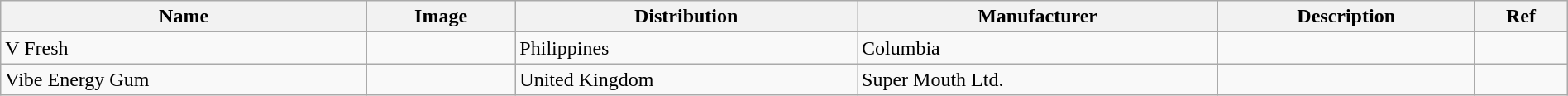<table class="wikitable sortable" style="width:100%">
<tr>
<th>Name</th>
<th class="unsortable">Image</th>
<th>Distribution</th>
<th>Manufacturer</th>
<th>Description</th>
<th>Ref</th>
</tr>
<tr>
<td>V Fresh</td>
<td></td>
<td>Philippines</td>
<td>Columbia</td>
<td></td>
<td></td>
</tr>
<tr>
<td>Vibe Energy Gum</td>
<td></td>
<td>United Kingdom</td>
<td>Super Mouth Ltd.</td>
<td></td>
<td></td>
</tr>
</table>
